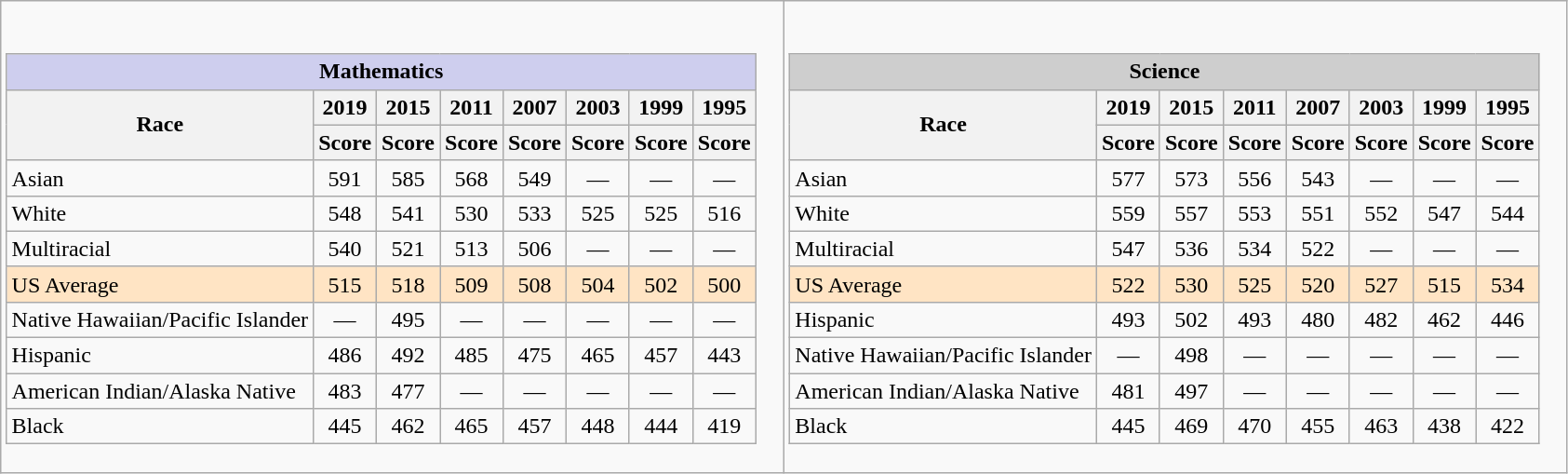<table class="wikitable">
<tr>
<td><br><table class="wikitable sortable" style="text-align:center;">
<tr>
<th colspan="8" style="background:#ceceee;">Mathematics</th>
</tr>
<tr>
<th rowspan="2">Race</th>
<th>2019</th>
<th>2015</th>
<th>2011</th>
<th>2007</th>
<th>2003</th>
<th>1999</th>
<th>1995</th>
</tr>
<tr>
<th>Score</th>
<th>Score</th>
<th>Score</th>
<th>Score</th>
<th>Score</th>
<th>Score</th>
<th>Score</th>
</tr>
<tr>
<td style="text-align:left;">Asian</td>
<td>591</td>
<td>585</td>
<td>568</td>
<td>549</td>
<td>—</td>
<td>—</td>
<td>—</td>
</tr>
<tr>
<td style="text-align:left;">White</td>
<td>548</td>
<td>541</td>
<td>530</td>
<td>533</td>
<td>525</td>
<td>525</td>
<td>516</td>
</tr>
<tr>
<td style="text-align:left;">Multiracial</td>
<td>540</td>
<td>521</td>
<td>513</td>
<td>506</td>
<td>—</td>
<td>—</td>
<td>—</td>
</tr>
<tr style="background-color: #FFE4C4;">
<td style="text-align:left;">US Average</td>
<td>515</td>
<td>518</td>
<td>509</td>
<td>508</td>
<td>504</td>
<td>502</td>
<td>500</td>
</tr>
<tr>
<td style="text-align:left;">Native Hawaiian/Pacific Islander</td>
<td>—</td>
<td>495</td>
<td>—</td>
<td>—</td>
<td>—</td>
<td>—</td>
<td>—</td>
</tr>
<tr>
<td style="text-align:left;">Hispanic</td>
<td>486</td>
<td>492</td>
<td>485</td>
<td>475</td>
<td>465</td>
<td>457</td>
<td>443</td>
</tr>
<tr>
<td style="text-align:left;">American Indian/Alaska Native</td>
<td>483</td>
<td>477</td>
<td>—</td>
<td>—</td>
<td>—</td>
<td>—</td>
<td>—</td>
</tr>
<tr>
<td style="text-align:left;">Black</td>
<td>445</td>
<td>462</td>
<td>465</td>
<td>457</td>
<td>448</td>
<td>444</td>
<td>419</td>
</tr>
</table>
</td>
<td><br><table class="wikitable sortable" style="text-align:center;">
<tr>
<th colspan="8" style="background:#cecece;">Science</th>
</tr>
<tr>
<th rowspan="2">Race</th>
<th>2019</th>
<th>2015</th>
<th>2011</th>
<th>2007</th>
<th>2003</th>
<th>1999</th>
<th>1995</th>
</tr>
<tr>
<th>Score</th>
<th>Score</th>
<th>Score</th>
<th>Score</th>
<th>Score</th>
<th>Score</th>
<th>Score</th>
</tr>
<tr>
<td style="text-align:left;">Asian</td>
<td>577</td>
<td>573</td>
<td>556</td>
<td>543</td>
<td>—</td>
<td>—</td>
<td>—</td>
</tr>
<tr>
<td style="text-align:left;">White</td>
<td>559</td>
<td>557</td>
<td>553</td>
<td>551</td>
<td>552</td>
<td>547</td>
<td>544</td>
</tr>
<tr>
<td style="text-align:left;">Multiracial</td>
<td>547</td>
<td>536</td>
<td>534</td>
<td>522</td>
<td>—</td>
<td>—</td>
<td>—</td>
</tr>
<tr style="background-color: #FFE4C4;">
<td style="text-align:left;">US Average</td>
<td>522</td>
<td>530</td>
<td>525</td>
<td>520</td>
<td>527</td>
<td>515</td>
<td>534</td>
</tr>
<tr>
<td style="text-align:left;">Hispanic</td>
<td>493</td>
<td>502</td>
<td>493</td>
<td>480</td>
<td>482</td>
<td>462</td>
<td>446</td>
</tr>
<tr>
<td style="text-align:left;">Native Hawaiian/Pacific Islander</td>
<td>—</td>
<td>498</td>
<td>—</td>
<td>—</td>
<td>—</td>
<td>—</td>
<td>—</td>
</tr>
<tr>
<td style="text-align:left;">American Indian/Alaska Native</td>
<td>481</td>
<td>497</td>
<td>—</td>
<td>—</td>
<td>—</td>
<td>—</td>
<td>—</td>
</tr>
<tr>
<td style="text-align:left;">Black</td>
<td>445</td>
<td>469</td>
<td>470</td>
<td>455</td>
<td>463</td>
<td>438</td>
<td>422</td>
</tr>
</table>
</td>
</tr>
</table>
